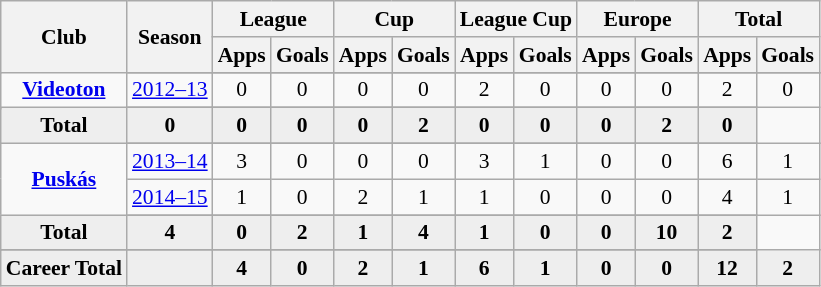<table class="wikitable" style="font-size:90%; text-align: center;">
<tr>
<th rowspan="2">Club</th>
<th rowspan="2">Season</th>
<th colspan="2">League</th>
<th colspan="2">Cup</th>
<th colspan="2">League Cup</th>
<th colspan="2">Europe</th>
<th colspan="2">Total</th>
</tr>
<tr>
<th>Apps</th>
<th>Goals</th>
<th>Apps</th>
<th>Goals</th>
<th>Apps</th>
<th>Goals</th>
<th>Apps</th>
<th>Goals</th>
<th>Apps</th>
<th>Goals</th>
</tr>
<tr ||-||-||-|->
<td rowspan="3" valign="center"><strong><a href='#'>Videoton</a></strong></td>
</tr>
<tr>
<td><a href='#'>2012–13</a></td>
<td>0</td>
<td>0</td>
<td>0</td>
<td>0</td>
<td>2</td>
<td>0</td>
<td>0</td>
<td>0</td>
<td>2</td>
<td>0</td>
</tr>
<tr>
</tr>
<tr style="font-weight:bold; background-color:#eeeeee;">
<td>Total</td>
<td>0</td>
<td>0</td>
<td>0</td>
<td>0</td>
<td>2</td>
<td>0</td>
<td>0</td>
<td>0</td>
<td>2</td>
<td>0</td>
</tr>
<tr>
<td rowspan="4" valign="center"><strong><a href='#'>Puskás</a></strong></td>
</tr>
<tr>
<td><a href='#'>2013–14</a></td>
<td>3</td>
<td>0</td>
<td>0</td>
<td>0</td>
<td>3</td>
<td>1</td>
<td>0</td>
<td>0</td>
<td>6</td>
<td>1</td>
</tr>
<tr>
<td><a href='#'>2014–15</a></td>
<td>1</td>
<td>0</td>
<td>2</td>
<td>1</td>
<td>1</td>
<td>0</td>
<td>0</td>
<td>0</td>
<td>4</td>
<td>1</td>
</tr>
<tr>
</tr>
<tr style="font-weight:bold; background-color:#eeeeee;">
<td>Total</td>
<td>4</td>
<td>0</td>
<td>2</td>
<td>1</td>
<td>4</td>
<td>1</td>
<td>0</td>
<td>0</td>
<td>10</td>
<td>2</td>
</tr>
<tr>
</tr>
<tr style="font-weight:bold; background-color:#eeeeee;">
<td rowspan="2" valign="top"><strong>Career Total</strong></td>
<td></td>
<td><strong>4</strong></td>
<td><strong>0</strong></td>
<td><strong>2</strong></td>
<td><strong>1</strong></td>
<td><strong>6</strong></td>
<td><strong>1</strong></td>
<td><strong>0</strong></td>
<td><strong>0</strong></td>
<td><strong>12</strong></td>
<td><strong>2</strong></td>
</tr>
</table>
